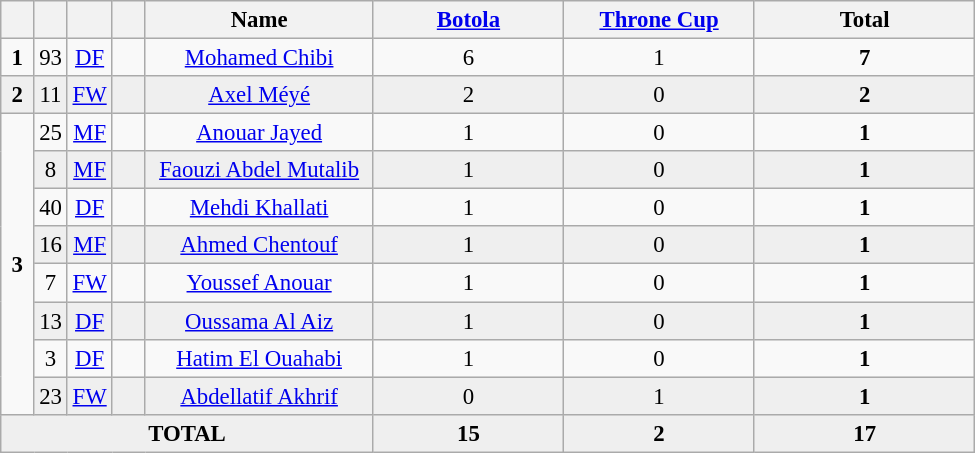<table class="wikitable sortable" style="font-size: 95%; text-align: center">
<tr>
<th width=15></th>
<th width=15></th>
<th width=15></th>
<th width=15></th>
<th width=145>Name</th>
<th width=120><a href='#'>Botola</a></th>
<th width=120><a href='#'>Throne Cup</a></th>
<th width=140>Total</th>
</tr>
<tr>
<td><strong>1</strong></td>
<td>93</td>
<td><a href='#'>DF</a></td>
<td></td>
<td><a href='#'>Mohamed Chibi</a></td>
<td>6 </td>
<td>1 </td>
<td><strong>7</strong> </td>
</tr>
<tr bgcolor="#EFEFEF">
<td><strong>2</strong></td>
<td>11</td>
<td><a href='#'>FW</a></td>
<td></td>
<td><a href='#'>Axel Méyé</a></td>
<td>2 </td>
<td>0 </td>
<td><strong>2</strong> </td>
</tr>
<tr>
<td rowspan=8><strong>3</strong></td>
<td>25</td>
<td><a href='#'>MF</a></td>
<td></td>
<td><a href='#'>Anouar Jayed</a></td>
<td>1 </td>
<td>0 </td>
<td><strong>1</strong> </td>
</tr>
<tr bgcolor="#EFEFEF">
<td>8</td>
<td><a href='#'>MF</a></td>
<td></td>
<td><a href='#'>Faouzi Abdel Mutalib</a></td>
<td>1 </td>
<td>0 </td>
<td><strong>1</strong> </td>
</tr>
<tr>
<td>40</td>
<td><a href='#'>DF</a></td>
<td></td>
<td><a href='#'>Mehdi Khallati</a></td>
<td>1 </td>
<td>0 </td>
<td><strong>1</strong> </td>
</tr>
<tr bgcolor="#EFEFEF">
<td>16</td>
<td><a href='#'>MF</a></td>
<td></td>
<td><a href='#'>Ahmed Chentouf</a></td>
<td>1 </td>
<td>0 </td>
<td><strong>1</strong> </td>
</tr>
<tr>
<td>7</td>
<td><a href='#'>FW</a></td>
<td></td>
<td><a href='#'>Youssef Anouar</a></td>
<td>1 </td>
<td>0 </td>
<td><strong>1</strong> </td>
</tr>
<tr bgcolor="#EFEFEF">
<td>13</td>
<td><a href='#'>DF</a></td>
<td></td>
<td><a href='#'>Oussama Al Aiz</a></td>
<td>1 </td>
<td>0 </td>
<td><strong>1</strong> </td>
</tr>
<tr>
<td>3</td>
<td><a href='#'>DF</a></td>
<td></td>
<td><a href='#'>Hatim El Ouahabi</a></td>
<td>1 </td>
<td>0 </td>
<td><strong>1</strong> </td>
</tr>
<tr bgcolor="#EFEFEF">
<td>23</td>
<td><a href='#'>FW</a></td>
<td></td>
<td><a href='#'>Abdellatif Akhrif</a></td>
<td>0 </td>
<td>1 </td>
<td><strong>1</strong> </td>
</tr>
<tr bgcolor="#EFEFEF" >
<td colspan=5><strong>TOTAL</strong></td>
<td><strong>15</strong> </td>
<td><strong>2</strong> </td>
<td><strong>17</strong> </td>
</tr>
</table>
